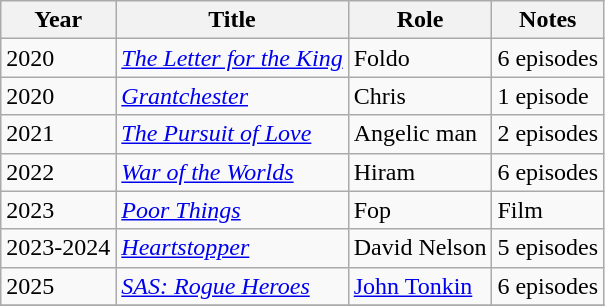<table class="wikitable sortable">
<tr>
<th>Year</th>
<th>Title</th>
<th>Role</th>
<th class="unsortable">Notes</th>
</tr>
<tr>
<td>2020</td>
<td><em><a href='#'>The Letter for the King</a></em></td>
<td>Foldo</td>
<td>6 episodes</td>
</tr>
<tr>
<td>2020</td>
<td><em><a href='#'>Grantchester</a></em></td>
<td>Chris</td>
<td>1 episode</td>
</tr>
<tr>
<td>2021</td>
<td><em><a href='#'>The Pursuit of Love</a></em></td>
<td>Angelic man</td>
<td>2 episodes</td>
</tr>
<tr>
<td>2022</td>
<td><em><a href='#'>War of the Worlds</a></em></td>
<td>Hiram</td>
<td>6 episodes</td>
</tr>
<tr>
<td>2023</td>
<td><em><a href='#'>Poor Things</a></em></td>
<td>Fop</td>
<td>Film</td>
</tr>
<tr>
<td>2023-2024</td>
<td><em><a href='#'>Heartstopper</a></em></td>
<td>David Nelson</td>
<td>5 episodes</td>
</tr>
<tr>
<td>2025</td>
<td><em><a href='#'>SAS: Rogue Heroes</a></em></td>
<td><a href='#'>John Tonkin</a></td>
<td>6 episodes</td>
</tr>
<tr>
</tr>
</table>
